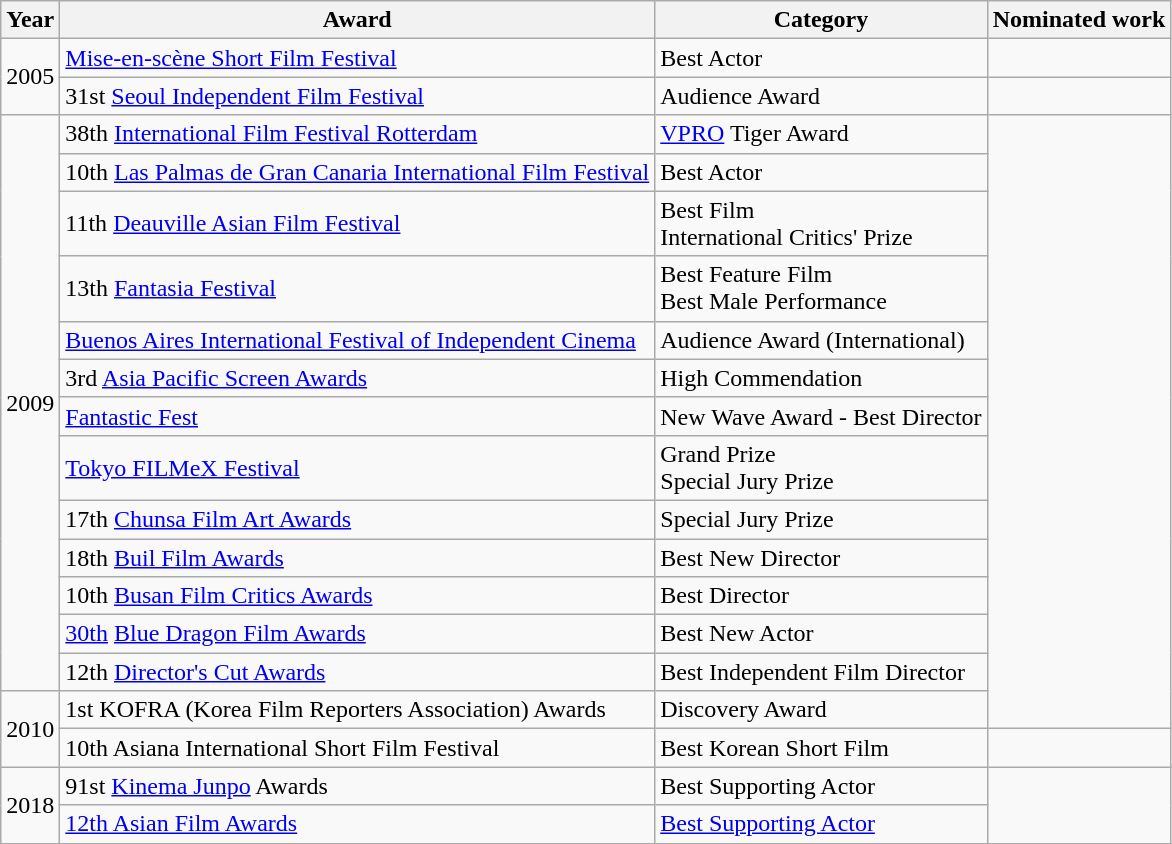<table class="wikitable sortable">
<tr>
<th>Year</th>
<th>Award</th>
<th>Category</th>
<th>Nominated work</th>
</tr>
<tr>
<td rowspan=2>2005</td>
<td><a href='#'>Mise-en-scène Short Film Festival</a></td>
<td>Best Actor</td>
<td></td>
</tr>
<tr>
<td>31st <a href='#'>Seoul Independent Film Festival</a></td>
<td>Audience Award</td>
<td></td>
</tr>
<tr>
<td rowspan=13>2009</td>
<td>38th <a href='#'>International Film Festival Rotterdam</a></td>
<td><a href='#'>VPRO</a> Tiger Award</td>
<td rowspan=14></td>
</tr>
<tr>
<td>10th <a href='#'>Las Palmas de Gran Canaria International Film Festival</a></td>
<td>Best Actor</td>
</tr>
<tr>
<td>11th <a href='#'>Deauville Asian Film Festival</a></td>
<td>Best Film <br> International Critics' Prize</td>
</tr>
<tr>
<td>13th <a href='#'>Fantasia Festival</a></td>
<td>Best Feature Film <br>  Best Male Performance</td>
</tr>
<tr>
<td><a href='#'>Buenos Aires International Festival of Independent Cinema</a></td>
<td>Audience Award (International)</td>
</tr>
<tr>
<td>3rd <a href='#'>Asia Pacific Screen Awards</a></td>
<td>High Commendation</td>
</tr>
<tr>
<td><a href='#'>Fantastic Fest</a></td>
<td>New Wave Award - Best Director</td>
</tr>
<tr>
<td><a href='#'>Tokyo FILMeX Festival</a></td>
<td>Grand Prize <br> Special Jury Prize</td>
</tr>
<tr>
<td>17th <a href='#'>Chunsa Film Art Awards</a></td>
<td>Special Jury Prize</td>
</tr>
<tr>
<td>18th <a href='#'>Buil Film Awards</a></td>
<td>Best New Director</td>
</tr>
<tr>
<td>10th <a href='#'>Busan Film Critics Awards</a></td>
<td>Best Director</td>
</tr>
<tr>
<td><a href='#'>30th</a> <a href='#'>Blue Dragon Film Awards</a></td>
<td>Best New Actor</td>
</tr>
<tr>
<td>12th <a href='#'>Director's Cut Awards</a></td>
<td>Best Independent Film Director</td>
</tr>
<tr>
<td rowspan=2>2010</td>
<td>1st KOFRA (Korea Film Reporters Association) Awards</td>
<td>Discovery Award</td>
</tr>
<tr>
<td>10th Asiana International Short Film Festival</td>
<td>Best Korean Short Film</td>
<td></td>
</tr>
<tr>
<td rowspan=2>2018</td>
<td>91st <a href='#'>Kinema Junpo</a> Awards</td>
<td>Best Supporting Actor</td>
<td rowspan=2></td>
</tr>
<tr>
<td><a href='#'>12th Asian Film Awards</a></td>
<td><a href='#'>Best Supporting Actor</a></td>
</tr>
</table>
